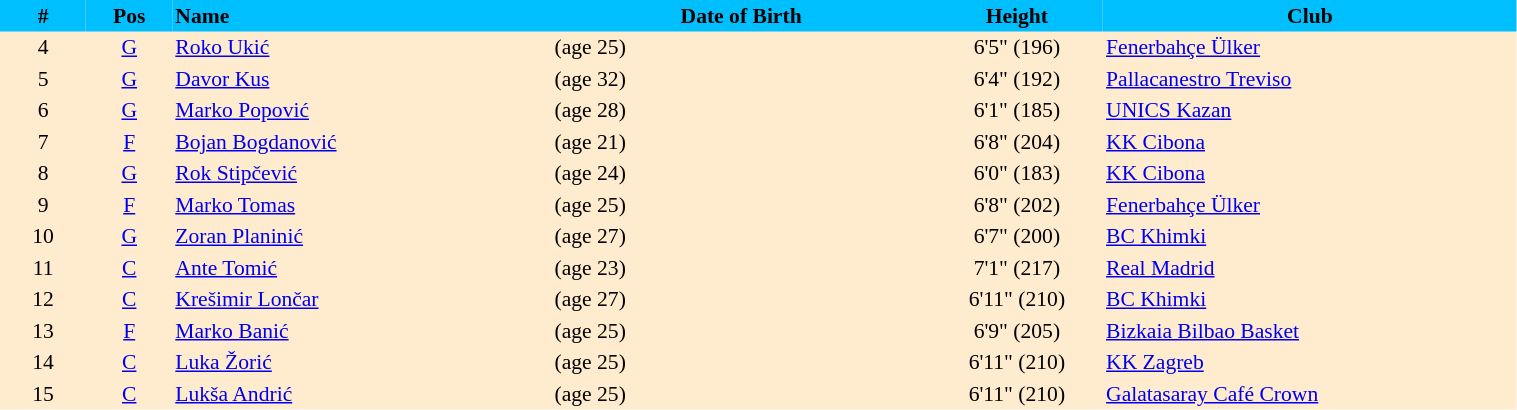<table border=0 cellpadding=2 cellspacing=0  |- bgcolor=#FFECCE style="text-align:center; font-size:90%;" width=80%>
<tr bgcolor=#00BFFF>
<th width=5%>#</th>
<th width=5%>Pos</th>
<th width=22% align=left>Name</th>
<th width=22%>Date of Birth</th>
<th width=10%>Height</th>
<th width=24%>Club</th>
</tr>
<tr>
<td>4</td>
<td><a href='#'>G</a></td>
<td align=left><a href='#'>Roko Ukić</a></td>
<td align=left> (age 25)</td>
<td>6'5" (196)</td>
<td align=left> <a href='#'>Fenerbahçe Ülker</a></td>
</tr>
<tr>
<td>5</td>
<td><a href='#'>G</a></td>
<td align=left><a href='#'>Davor Kus</a></td>
<td align=left> (age 32)</td>
<td>6'4" (192)</td>
<td align=left> <a href='#'>Pallacanestro Treviso</a></td>
</tr>
<tr>
<td>6</td>
<td><a href='#'>G</a></td>
<td align=left><a href='#'>Marko Popović</a></td>
<td align=left> (age 28)</td>
<td>6'1" (185)</td>
<td align=left> <a href='#'>UNICS Kazan</a></td>
</tr>
<tr>
<td>7</td>
<td><a href='#'>F</a></td>
<td align=left><a href='#'>Bojan Bogdanović</a></td>
<td align=left> (age 21)</td>
<td>6'8" (204)</td>
<td align=left> <a href='#'>KK Cibona</a></td>
</tr>
<tr>
<td>8</td>
<td><a href='#'>G</a></td>
<td align=left><a href='#'>Rok Stipčević</a></td>
<td align=left> (age 24)</td>
<td>6'0" (183)</td>
<td align=left> <a href='#'>KK Cibona</a></td>
</tr>
<tr>
<td>9</td>
<td><a href='#'>F</a></td>
<td align=left><a href='#'>Marko Tomas</a></td>
<td align=left> (age 25)</td>
<td>6'8" (202)</td>
<td align=left> <a href='#'>Fenerbahçe Ülker</a></td>
</tr>
<tr>
<td>10</td>
<td><a href='#'>G</a></td>
<td align=left><a href='#'>Zoran Planinić</a></td>
<td align=left> (age 27)</td>
<td>6'7" (200)</td>
<td align=left> <a href='#'>BC Khimki</a></td>
</tr>
<tr>
<td>11</td>
<td><a href='#'>C</a></td>
<td align=left><a href='#'>Ante Tomić</a></td>
<td align=left> (age 23)</td>
<td>7'1" (217)</td>
<td align=left> <a href='#'>Real Madrid</a></td>
</tr>
<tr>
<td>12</td>
<td><a href='#'>C</a></td>
<td align=left><a href='#'>Krešimir Lončar</a></td>
<td align=left> (age 27)</td>
<td>6'11" (210)</td>
<td align=left> <a href='#'>BC Khimki</a></td>
</tr>
<tr>
<td>13</td>
<td><a href='#'>F</a></td>
<td align=left><a href='#'>Marko Banić</a></td>
<td align=left> (age 25)</td>
<td>6'9" (205)</td>
<td align=left> <a href='#'>Bizkaia Bilbao Basket</a></td>
</tr>
<tr>
<td>14</td>
<td><a href='#'>C</a></td>
<td align=left><a href='#'>Luka Žorić</a></td>
<td align=left> (age 25)</td>
<td>6'11" (210)</td>
<td align=left> <a href='#'>KK Zagreb</a></td>
</tr>
<tr>
<td>15</td>
<td><a href='#'>C</a></td>
<td align=left><a href='#'>Lukša Andrić</a></td>
<td align=left> (age 25)</td>
<td>6'11" (210)</td>
<td align=left> <a href='#'>Galatasaray Café Crown</a></td>
</tr>
</table>
